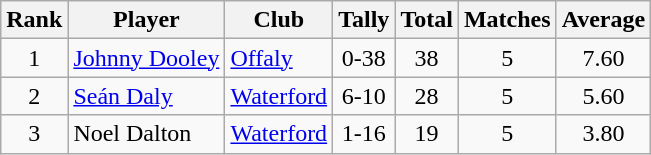<table class="wikitable">
<tr>
<th>Rank</th>
<th>Player</th>
<th>Club</th>
<th>Tally</th>
<th>Total</th>
<th>Matches</th>
<th>Average</th>
</tr>
<tr>
<td rowspan=1 align=center>1</td>
<td><a href='#'>Johnny Dooley</a></td>
<td><a href='#'>Offaly</a></td>
<td align=center>0-38</td>
<td align=center>38</td>
<td align=center>5</td>
<td align=center>7.60</td>
</tr>
<tr>
<td rowspan=1 align=center>2</td>
<td><a href='#'>Seán Daly</a></td>
<td><a href='#'>Waterford</a></td>
<td align=center>6-10</td>
<td align=center>28</td>
<td align=center>5</td>
<td align=center>5.60</td>
</tr>
<tr>
<td rowspan=1 align=center>3</td>
<td>Noel Dalton</td>
<td><a href='#'>Waterford</a></td>
<td align=center>1-16</td>
<td align=center>19</td>
<td align=center>5</td>
<td align=center>3.80</td>
</tr>
</table>
